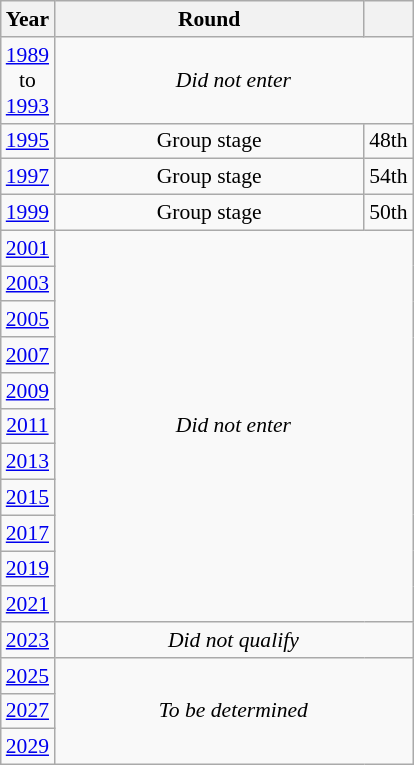<table class="wikitable" style="text-align: center; font-size:90%">
<tr>
<th>Year</th>
<th style="width:200px">Round</th>
<th></th>
</tr>
<tr>
<td><a href='#'>1989</a><br>to<br><a href='#'>1993</a></td>
<td colspan="2"><em>Did not enter</em></td>
</tr>
<tr>
<td><a href='#'>1995</a></td>
<td>Group stage</td>
<td>48th</td>
</tr>
<tr>
<td><a href='#'>1997</a></td>
<td>Group stage</td>
<td>54th</td>
</tr>
<tr>
<td><a href='#'>1999</a></td>
<td>Group stage</td>
<td>50th</td>
</tr>
<tr>
<td><a href='#'>2001</a></td>
<td colspan="2" rowspan="11"><em>Did not enter</em></td>
</tr>
<tr>
<td><a href='#'>2003</a></td>
</tr>
<tr>
<td><a href='#'>2005</a></td>
</tr>
<tr>
<td><a href='#'>2007</a></td>
</tr>
<tr>
<td><a href='#'>2009</a></td>
</tr>
<tr>
<td><a href='#'>2011</a></td>
</tr>
<tr>
<td><a href='#'>2013</a></td>
</tr>
<tr>
<td><a href='#'>2015</a></td>
</tr>
<tr>
<td><a href='#'>2017</a></td>
</tr>
<tr>
<td><a href='#'>2019</a></td>
</tr>
<tr>
<td><a href='#'>2021</a></td>
</tr>
<tr>
<td><a href='#'>2023</a></td>
<td colspan="2"><em>Did not qualify</em></td>
</tr>
<tr>
<td><a href='#'>2025</a></td>
<td colspan="2" rowspan="3"><em>To be determined</em></td>
</tr>
<tr>
<td><a href='#'>2027</a></td>
</tr>
<tr>
<td><a href='#'>2029</a></td>
</tr>
</table>
